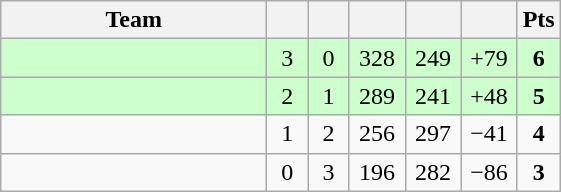<table class="wikitable" style="text-align:center;">
<tr>
<th width=170>Team</th>
<th width=20></th>
<th width=20></th>
<th width=30></th>
<th width=30></th>
<th width=30></th>
<th width=20>Pts</th>
</tr>
<tr bgcolor="#ccffcc">
<td align=left></td>
<td>3</td>
<td>0</td>
<td>328</td>
<td>249</td>
<td>+79</td>
<td><strong>6</strong></td>
</tr>
<tr bgcolor="#ccffcc">
<td align=left></td>
<td>2</td>
<td>1</td>
<td>289</td>
<td>241</td>
<td>+48</td>
<td><strong>5</strong></td>
</tr>
<tr>
<td align=left></td>
<td>1</td>
<td>2</td>
<td>256</td>
<td>297</td>
<td>−41</td>
<td><strong>4</strong></td>
</tr>
<tr>
<td align=left></td>
<td>0</td>
<td>3</td>
<td>196</td>
<td>282</td>
<td>−86</td>
<td><strong>3</strong></td>
</tr>
</table>
